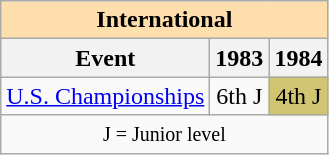<table class="wikitable" style="text-align:center">
<tr>
<th style="background-color: #ffdead; " colspan=3 align=center>International</th>
</tr>
<tr>
<th>Event</th>
<th>1983</th>
<th>1984</th>
</tr>
<tr>
<td align=left><a href='#'>U.S. Championships</a></td>
<td>6th J</td>
<td bgcolor=d1c571>4th J</td>
</tr>
<tr>
<td colspan=3 align=center><small> J = Junior level </small></td>
</tr>
</table>
